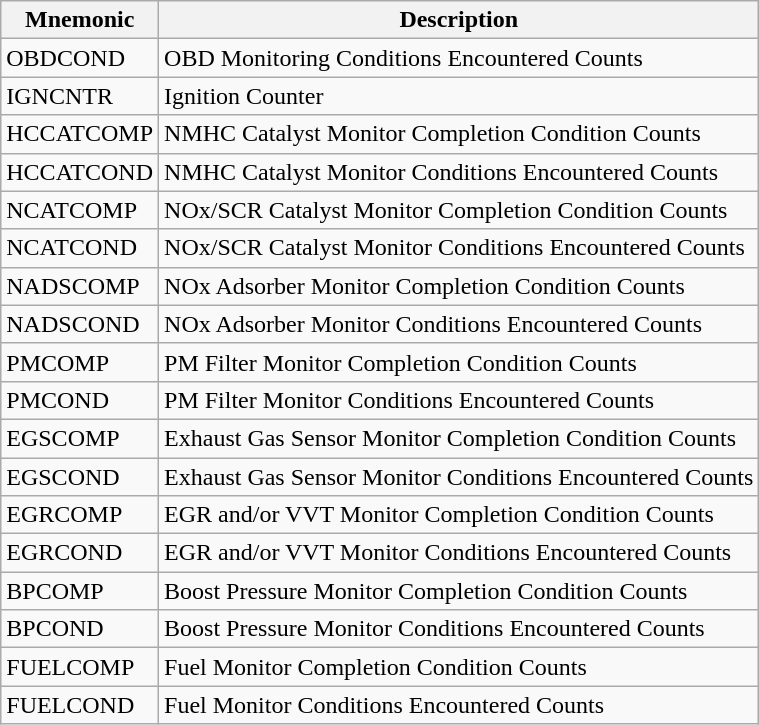<table class="wikitable">
<tr>
<th>Mnemonic</th>
<th>Description</th>
</tr>
<tr>
<td>OBDCOND</td>
<td>OBD Monitoring Conditions Encountered Counts</td>
</tr>
<tr>
<td>IGNCNTR</td>
<td>Ignition Counter</td>
</tr>
<tr>
<td>HCCATCOMP</td>
<td>NMHC Catalyst Monitor Completion Condition Counts</td>
</tr>
<tr>
<td>HCCATCOND</td>
<td>NMHC Catalyst Monitor Conditions Encountered Counts</td>
</tr>
<tr>
<td>NCATCOMP</td>
<td>NOx/SCR Catalyst Monitor Completion Condition Counts</td>
</tr>
<tr>
<td>NCATCOND</td>
<td>NOx/SCR Catalyst Monitor Conditions Encountered Counts</td>
</tr>
<tr>
<td>NADSCOMP</td>
<td>NOx Adsorber Monitor Completion Condition Counts</td>
</tr>
<tr>
<td>NADSCOND</td>
<td>NOx Adsorber Monitor Conditions Encountered Counts</td>
</tr>
<tr>
<td>PMCOMP</td>
<td>PM Filter Monitor Completion Condition Counts</td>
</tr>
<tr>
<td>PMCOND</td>
<td>PM Filter Monitor Conditions Encountered Counts</td>
</tr>
<tr>
<td>EGSCOMP</td>
<td>Exhaust Gas Sensor Monitor Completion Condition Counts</td>
</tr>
<tr>
<td>EGSCOND</td>
<td>Exhaust Gas Sensor Monitor Conditions Encountered Counts</td>
</tr>
<tr>
<td>EGRCOMP</td>
<td>EGR and/or VVT Monitor Completion Condition Counts</td>
</tr>
<tr>
<td>EGRCOND</td>
<td>EGR and/or VVT Monitor Conditions Encountered Counts</td>
</tr>
<tr>
<td>BPCOMP</td>
<td>Boost Pressure Monitor Completion Condition Counts</td>
</tr>
<tr>
<td>BPCOND</td>
<td>Boost Pressure Monitor Conditions Encountered Counts</td>
</tr>
<tr>
<td>FUELCOMP</td>
<td>Fuel Monitor Completion Condition Counts</td>
</tr>
<tr>
<td>FUELCOND</td>
<td>Fuel Monitor Conditions Encountered Counts</td>
</tr>
</table>
